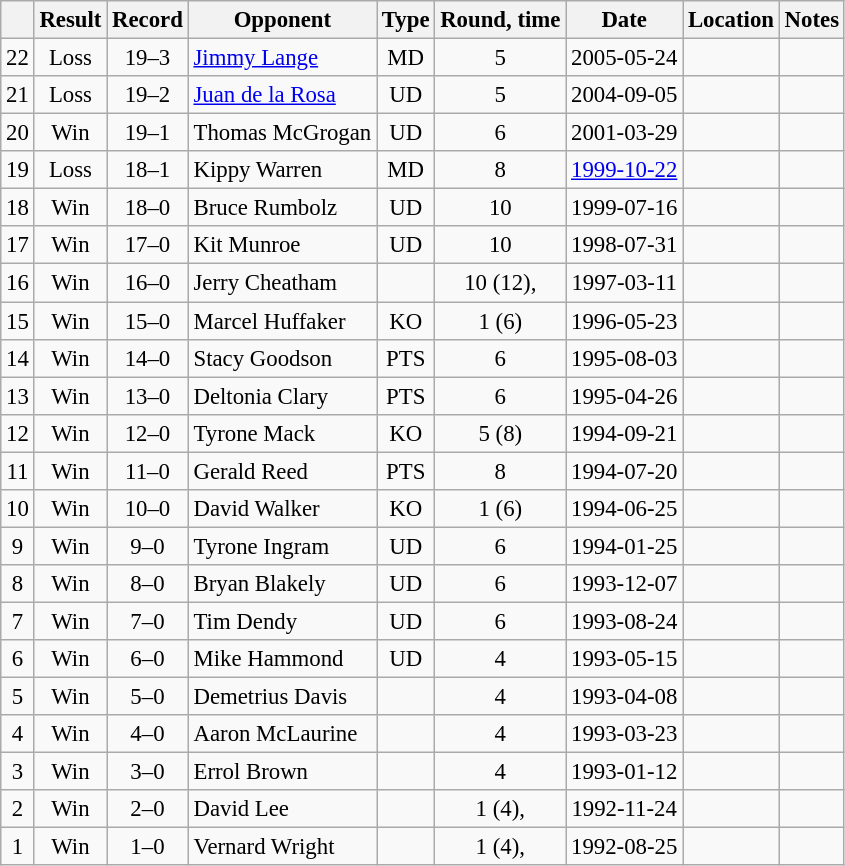<table class="wikitable" style="text-align:center; font-size:95%">
<tr>
<th></th>
<th>Result</th>
<th>Record</th>
<th>Opponent</th>
<th>Type</th>
<th>Round, time</th>
<th>Date</th>
<th>Location</th>
<th>Notes</th>
</tr>
<tr>
<td>22</td>
<td>Loss</td>
<td>19–3</td>
<td style="text-align:left;"> <a href='#'>Jimmy Lange</a></td>
<td>MD</td>
<td>5</td>
<td>2005-05-24</td>
<td style="text-align:left;"> </td>
<td style="text-align:left;"></td>
</tr>
<tr>
<td>21</td>
<td>Loss</td>
<td>19–2</td>
<td style="text-align:left;"> <a href='#'>Juan de la Rosa</a></td>
<td>UD</td>
<td>5</td>
<td>2004-09-05</td>
<td style="text-align:left;"> </td>
<td style="text-align:left;"></td>
</tr>
<tr>
<td>20</td>
<td>Win</td>
<td>19–1</td>
<td style="text-align:left;"> Thomas McGrogan</td>
<td>UD</td>
<td>6</td>
<td>2001-03-29</td>
<td style="text-align:left;"> </td>
<td style="text-align:left;"></td>
</tr>
<tr>
<td>19</td>
<td>Loss</td>
<td>18–1</td>
<td style="text-align:left;"> Kippy Warren</td>
<td>MD</td>
<td>8</td>
<td><a href='#'>1999-10-22</a></td>
<td style="text-align:left;"> </td>
<td style="text-align:left;"></td>
</tr>
<tr>
<td>18</td>
<td>Win</td>
<td>18–0</td>
<td style="text-align:left;"> Bruce Rumbolz</td>
<td>UD</td>
<td>10</td>
<td>1999-07-16</td>
<td style="text-align:left;"> </td>
<td style="text-align:left;"></td>
</tr>
<tr>
<td>17</td>
<td>Win</td>
<td>17–0</td>
<td style="text-align:left;"> Kit Munroe</td>
<td>UD</td>
<td>10</td>
<td>1998-07-31</td>
<td style="text-align:left;"> </td>
<td style="text-align:left;"></td>
</tr>
<tr>
<td>16</td>
<td>Win</td>
<td>16–0</td>
<td style="text-align:left;"> Jerry Cheatham</td>
<td></td>
<td>10 (12), </td>
<td>1997-03-11</td>
<td style="text-align:left;"> </td>
<td style="text-align:left;"></td>
</tr>
<tr>
<td>15</td>
<td>Win</td>
<td>15–0</td>
<td style="text-align:left;"> Marcel Huffaker</td>
<td>KO</td>
<td>1 (6)</td>
<td>1996-05-23</td>
<td style="text-align:left;"> </td>
<td style="text-align:left;"></td>
</tr>
<tr>
<td>14</td>
<td>Win</td>
<td>14–0</td>
<td style="text-align:left;"> Stacy Goodson</td>
<td>PTS</td>
<td>6</td>
<td>1995-08-03</td>
<td style="text-align:left;"> </td>
<td style="text-align:left;"></td>
</tr>
<tr>
<td>13</td>
<td>Win</td>
<td>13–0</td>
<td style="text-align:left;"> Deltonia Clary</td>
<td>PTS</td>
<td>6</td>
<td>1995-04-26</td>
<td style="text-align:left;"> </td>
<td style="text-align:left;"></td>
</tr>
<tr>
<td>12</td>
<td>Win</td>
<td>12–0</td>
<td style="text-align:left;"> Tyrone Mack</td>
<td>KO</td>
<td>5 (8)</td>
<td>1994-09-21</td>
<td style="text-align:left;"> </td>
<td style="text-align:left;"></td>
</tr>
<tr>
<td>11</td>
<td>Win</td>
<td>11–0</td>
<td style="text-align:left;"> Gerald Reed</td>
<td>PTS</td>
<td>8</td>
<td>1994-07-20</td>
<td style="text-align:left;"> </td>
<td style="text-align:left;"></td>
</tr>
<tr>
<td>10</td>
<td>Win</td>
<td>10–0</td>
<td style="text-align:left;"> David Walker</td>
<td>KO</td>
<td>1 (6)</td>
<td>1994-06-25</td>
<td style="text-align:left;"> </td>
<td style="text-align:left;"></td>
</tr>
<tr>
<td>9</td>
<td>Win</td>
<td>9–0</td>
<td style="text-align:left;"> Tyrone Ingram</td>
<td>UD</td>
<td>6</td>
<td>1994-01-25</td>
<td style="text-align:left;"> </td>
<td style="text-align:left;"></td>
</tr>
<tr>
<td>8</td>
<td>Win</td>
<td>8–0</td>
<td style="text-align:left;"> Bryan Blakely</td>
<td>UD</td>
<td>6</td>
<td>1993-12-07</td>
<td style="text-align:left;"> </td>
<td style="text-align:left;"></td>
</tr>
<tr>
<td>7</td>
<td>Win</td>
<td>7–0</td>
<td style="text-align:left;"> Tim Dendy</td>
<td>UD</td>
<td>6</td>
<td>1993-08-24</td>
<td style="text-align:left;"> </td>
<td style="text-align:left;"></td>
</tr>
<tr>
<td>6</td>
<td>Win</td>
<td>6–0</td>
<td style="text-align:left;"> Mike Hammond</td>
<td>UD</td>
<td>4</td>
<td>1993-05-15</td>
<td style="text-align:left;"> </td>
<td style="text-align:left;"></td>
</tr>
<tr>
<td>5</td>
<td>Win</td>
<td>5–0</td>
<td style="text-align:left;"> Demetrius Davis</td>
<td></td>
<td>4</td>
<td>1993-04-08</td>
<td style="text-align:left;"> </td>
<td style="text-align:left;"></td>
</tr>
<tr>
<td>4</td>
<td>Win</td>
<td>4–0</td>
<td style="text-align:left;"> Aaron McLaurine</td>
<td></td>
<td>4</td>
<td>1993-03-23</td>
<td style="text-align:left;"> </td>
<td style="text-align:left;"></td>
</tr>
<tr>
<td>3</td>
<td>Win</td>
<td>3–0</td>
<td style="text-align:left;"> Errol Brown</td>
<td></td>
<td>4</td>
<td>1993-01-12</td>
<td style="text-align:left;"> </td>
<td style="text-align:left;"></td>
</tr>
<tr>
<td>2</td>
<td>Win</td>
<td>2–0</td>
<td style="text-align:left;"> David Lee</td>
<td></td>
<td>1 (4), </td>
<td>1992-11-24</td>
<td style="text-align:left;"> </td>
<td style="text-align:left;"></td>
</tr>
<tr>
<td>1</td>
<td>Win</td>
<td>1–0</td>
<td style="text-align:left;"> Vernard Wright</td>
<td></td>
<td>1 (4), </td>
<td>1992-08-25</td>
<td style="text-align:left;"> </td>
<td style="text-align:left;"></td>
</tr>
</table>
